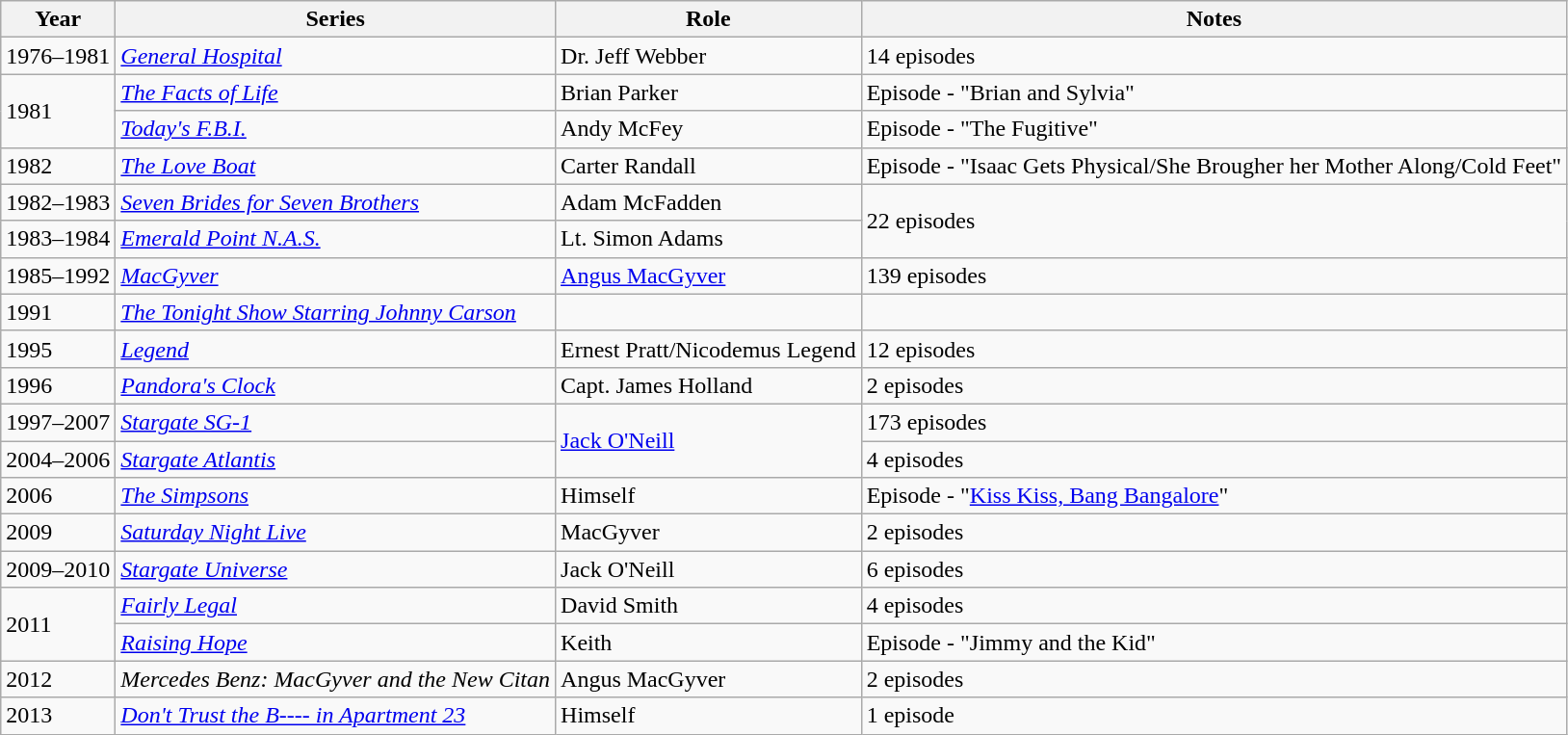<table class="wikitable sortable">
<tr>
<th>Year</th>
<th>Series</th>
<th>Role</th>
<th>Notes</th>
</tr>
<tr>
<td>1976–1981</td>
<td><em><a href='#'>General Hospital</a></em></td>
<td>Dr. Jeff Webber</td>
<td>14 episodes</td>
</tr>
<tr>
<td rowspan="2">1981</td>
<td><em><a href='#'>The Facts of Life</a></em></td>
<td>Brian Parker</td>
<td>Episode - "Brian and Sylvia"</td>
</tr>
<tr>
<td><em><a href='#'>Today's F.B.I.</a></em></td>
<td>Andy McFey</td>
<td>Episode - "The Fugitive"</td>
</tr>
<tr>
<td>1982</td>
<td><em><a href='#'>The Love Boat</a></em></td>
<td>Carter Randall</td>
<td>Episode - "Isaac Gets Physical/She Brougher her Mother Along/Cold Feet"</td>
</tr>
<tr>
<td>1982–1983</td>
<td><em><a href='#'>Seven Brides for Seven Brothers</a></em></td>
<td>Adam McFadden</td>
<td rowspan="2">22 episodes</td>
</tr>
<tr>
<td>1983–1984</td>
<td><em><a href='#'>Emerald Point N.A.S.</a></em></td>
<td>Lt. Simon Adams</td>
</tr>
<tr Ordinary Heroes - Tony Kaiser>
<td>1985–1992</td>
<td><em><a href='#'>MacGyver</a></em></td>
<td><a href='#'>Angus MacGyver</a></td>
<td>139 episodes</td>
</tr>
<tr>
<td>1991</td>
<td><em><a href='#'>The Tonight Show Starring Johnny Carson</a></em></td>
<td></td>
<td></td>
</tr>
<tr>
<td>1995</td>
<td><em><a href='#'>Legend</a></em></td>
<td>Ernest Pratt/Nicodemus Legend</td>
<td>12 episodes</td>
</tr>
<tr>
<td>1996</td>
<td><em><a href='#'>Pandora's Clock</a></em></td>
<td>Capt. James Holland</td>
<td>2 episodes</td>
</tr>
<tr>
<td>1997–2007</td>
<td><em><a href='#'>Stargate SG-1</a></em></td>
<td rowspan="2"><a href='#'>Jack O'Neill</a></td>
<td>173 episodes</td>
</tr>
<tr>
<td>2004–2006</td>
<td><em><a href='#'>Stargate Atlantis</a></em></td>
<td>4 episodes</td>
</tr>
<tr>
<td>2006</td>
<td><em><a href='#'>The Simpsons</a></em></td>
<td>Himself</td>
<td>Episode - "<a href='#'>Kiss Kiss, Bang Bangalore</a>"</td>
</tr>
<tr>
<td>2009</td>
<td><em><a href='#'>Saturday Night Live</a></em></td>
<td>MacGyver</td>
<td>2 episodes</td>
</tr>
<tr>
<td>2009–2010</td>
<td><em><a href='#'>Stargate Universe</a></em></td>
<td>Jack O'Neill</td>
<td>6 episodes</td>
</tr>
<tr>
<td rowspan="2">2011</td>
<td><em><a href='#'>Fairly Legal</a></em></td>
<td>David Smith</td>
<td>4 episodes</td>
</tr>
<tr>
<td><em><a href='#'>Raising Hope</a></em></td>
<td>Keith</td>
<td>Episode - "Jimmy and the Kid"</td>
</tr>
<tr>
<td>2012</td>
<td><em>Mercedes Benz: MacGyver and the New Citan</em></td>
<td>Angus MacGyver</td>
<td>2 episodes</td>
</tr>
<tr>
<td>2013</td>
<td><em><a href='#'>Don't Trust the B---- in Apartment 23</a></em></td>
<td>Himself</td>
<td>1 episode</td>
</tr>
</table>
